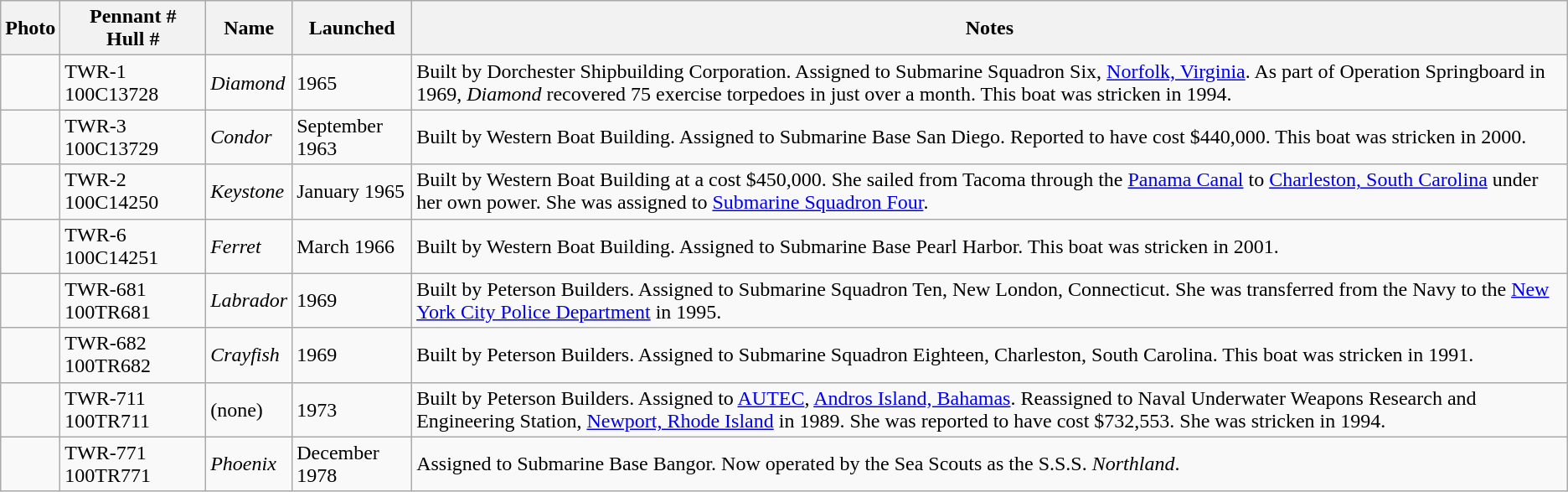<table class="wikitable">
<tr>
<th>Photo</th>
<th>Pennant #<br>Hull #</th>
<th>Name</th>
<th>Launched</th>
<th>Notes</th>
</tr>
<tr>
<td></td>
<td>TWR-1 100C13728</td>
<td><em>Diamond</em></td>
<td>1965</td>
<td>Built by Dorchester Shipbuilding Corporation.  Assigned to Submarine Squadron Six, <a href='#'>Norfolk, Virginia</a>.  As part of Operation Springboard in 1969, <em>Diamond</em> recovered 75 exercise torpedoes in just over a month.  This boat was stricken in 1994.</td>
</tr>
<tr>
<td></td>
<td>TWR-3  100C13729</td>
<td><em>Condor</em></td>
<td>September 1963</td>
<td>Built by Western Boat Building.  Assigned to Submarine Base San Diego.  Reported to have cost $440,000.  This boat was stricken in 2000.</td>
</tr>
<tr>
<td></td>
<td>TWR-2 100C14250</td>
<td><em>Keystone</em></td>
<td>January 1965</td>
<td>Built by Western Boat Building at a cost $450,000.  She sailed from Tacoma through the <a href='#'>Panama Canal</a> to <a href='#'>Charleston, South Carolina</a> under her own power.  She was assigned to <a href='#'>Submarine Squadron Four</a>.</td>
</tr>
<tr>
<td></td>
<td>TWR-6  100C14251</td>
<td><em>Ferret</em></td>
<td>March 1966</td>
<td>Built by Western Boat Building.  Assigned to Submarine Base Pearl Harbor.  This boat was stricken in 2001.</td>
</tr>
<tr>
<td></td>
<td>TWR-681  100TR681</td>
<td><em>Labrador</em></td>
<td>1969</td>
<td>Built by Peterson Builders.  Assigned to Submarine Squadron Ten, New London, Connecticut.  She was transferred from the Navy to the <a href='#'>New York City Police Department</a> in 1995.</td>
</tr>
<tr>
<td></td>
<td>TWR-682  100TR682</td>
<td><em>Crayfish</em></td>
<td>1969</td>
<td>Built by Peterson Builders.  Assigned to Submarine Squadron Eighteen, Charleston, South Carolina.  This boat was stricken in 1991.</td>
</tr>
<tr>
<td></td>
<td>TWR-711<br>100TR711</td>
<td>(none)</td>
<td>1973</td>
<td>Built by Peterson Builders.  Assigned to <a href='#'>AUTEC</a>, <a href='#'>Andros Island, Bahamas</a>.  Reassigned to Naval Underwater Weapons Research and Engineering Station, <a href='#'>Newport, Rhode Island</a> in 1989.  She was reported to have cost $732,553.  She was stricken in 1994.</td>
</tr>
<tr>
<td></td>
<td>TWR-771  100TR771</td>
<td><em>Phoenix</em></td>
<td>December 1978</td>
<td>Assigned to Submarine Base Bangor.  Now operated by the Sea Scouts as the S.S.S. <em>Northland</em>.</td>
</tr>
</table>
